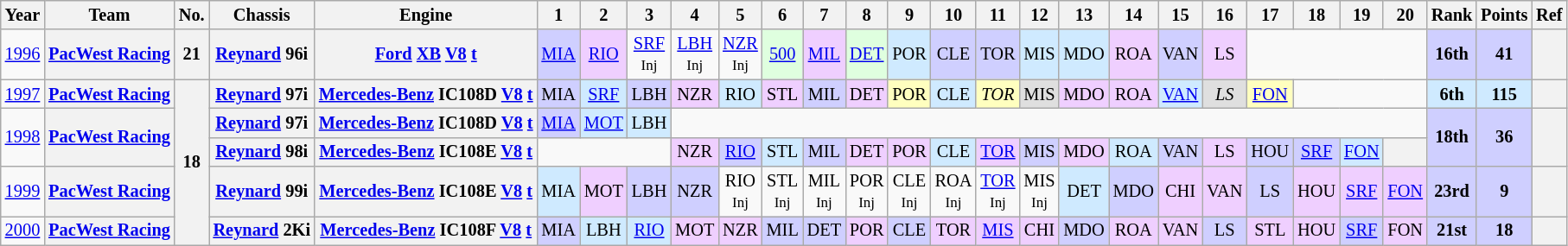<table class="wikitable" style="text-align:center; font-size:85%">
<tr>
<th>Year</th>
<th>Team</th>
<th>No.</th>
<th>Chassis</th>
<th>Engine</th>
<th>1</th>
<th>2</th>
<th>3</th>
<th>4</th>
<th>5</th>
<th>6</th>
<th>7</th>
<th>8</th>
<th>9</th>
<th>10</th>
<th>11</th>
<th>12</th>
<th>13</th>
<th>14</th>
<th>15</th>
<th>16</th>
<th>17</th>
<th>18</th>
<th>19</th>
<th>20</th>
<th>Rank</th>
<th>Points</th>
<th>Ref</th>
</tr>
<tr>
<td><a href='#'>1996</a></td>
<th nowrap><a href='#'>PacWest Racing</a></th>
<th>21</th>
<th nowrap><a href='#'>Reynard</a> 96i</th>
<th nowrap><a href='#'>Ford</a> <a href='#'>XB</a> <a href='#'>V8</a> <a href='#'>t</a></th>
<td style="background:#cfcfff;"><a href='#'>MIA</a><br></td>
<td style="background:#efcfff;"><a href='#'>RIO</a><br></td>
<td><a href='#'>SRF</a><br><small>Inj</small></td>
<td><a href='#'>LBH</a><br><small>Inj</small></td>
<td><a href='#'>NZR</a><br><small>Inj</small></td>
<td style="background:#dfffdf;"><a href='#'>500</a><br></td>
<td style="background:#efcfff;"><a href='#'>MIL</a><br></td>
<td style="background:#dfffdf;"><a href='#'>DET</a><br></td>
<td style="background:#cfeaff;">POR<br></td>
<td style="background:#cfcfff;">CLE<br></td>
<td style="background:#cfcfff;">TOR<br></td>
<td style="background:#cfeaff;">MIS<br></td>
<td style="background:#cfeaff;">MDO<br></td>
<td style="background:#efcfff;">ROA<br></td>
<td style="background:#cfcfff;">VAN<br></td>
<td style="background:#efcfff;">LS<br></td>
<td colspan=4></td>
<td style="background:#cfcfff;"><strong>16th</strong></td>
<td style="background:#cfcfff;"><strong>41</strong></td>
<th></th>
</tr>
<tr>
<td><a href='#'>1997</a></td>
<th nowrap><a href='#'>PacWest Racing</a></th>
<th rowspan=5>18</th>
<th nowrap><a href='#'>Reynard</a> 97i</th>
<th nowrap><a href='#'>Mercedes-Benz</a> IC108D <a href='#'>V8</a> <a href='#'>t</a></th>
<td style="background:#cfcfff;">MIA<br></td>
<td style="background:#cfeaff;"><a href='#'>SRF</a><br></td>
<td style="background:#cfcfff;">LBH<br></td>
<td style="background:#efcfff;">NZR<br></td>
<td style="background:#cfeaff;">RIO<br></td>
<td style="background:#efcfff;">STL<br></td>
<td style="background:#cfcfff;">MIL<br></td>
<td style="background:#efcfff;">DET<br></td>
<td style="background:#ffffbf;">POR<br></td>
<td style="background:#cfeaff;">CLE<br></td>
<td style="background:#ffffbf;"><em>TOR</em><br></td>
<td style="background:#dfdfdf;">MIS<br></td>
<td style="background:#efcfff;">MDO<br></td>
<td style="background:#efcfff;">ROA<br></td>
<td style="background:#cfeaff;"><a href='#'>VAN</a><br></td>
<td style="background:#dfdfdf;"><em>LS</em><br></td>
<td style="background:#ffffbf;"><a href='#'>FON</a><br></td>
<td colspan=3></td>
<td style="background:#cfeaff;"><strong>6th</strong></td>
<td style="background:#cfeaff;"><strong>115</strong></td>
<th></th>
</tr>
<tr>
<td rowspan="2"><a href='#'>1998</a></td>
<th rowspan="2" nowrap><a href='#'>PacWest Racing</a></th>
<th nowrap><a href='#'>Reynard</a> 97i</th>
<th nowrap><a href='#'>Mercedes-Benz</a> IC108D <a href='#'>V8</a> <a href='#'>t</a></th>
<td style="background:#cfcfff;"><a href='#'>MIA</a><br></td>
<td style="background:#cfeaff;"><a href='#'>MOT</a><br></td>
<td style="background:#cfeaff;">LBH<br></td>
<td colspan=17></td>
<td rowspan="2" style="background:#cfcfff;"><strong>18th</strong></td>
<td rowspan="2" style="background:#cfcfff;"><strong>36</strong></td>
<th rowspan=2></th>
</tr>
<tr>
<th nowrap><a href='#'>Reynard</a> 98i</th>
<th nowrap><a href='#'>Mercedes-Benz</a> IC108E <a href='#'>V8</a> <a href='#'>t</a></th>
<td colspan=3></td>
<td style="background:#efcfff;">NZR<br></td>
<td style="background:#cfcfff;"><a href='#'>RIO</a><br></td>
<td style="background:#cfeaff;">STL<br></td>
<td style="background:#cfcfff;">MIL<br></td>
<td style="background:#efcfff;">DET<br></td>
<td style="background:#efcfff;">POR<br></td>
<td style="background:#cfeaff;">CLE<br></td>
<td style="background:#efcfff;"><a href='#'>TOR</a><br></td>
<td style="background:#cfcfff;">MIS<br></td>
<td style="background:#efcfff;">MDO<br></td>
<td style="background:#cfeaff;">ROA<br></td>
<td style="background:#cfcfff;">VAN<br></td>
<td style="background:#efcfff;">LS<br></td>
<td style="background:#cfcfff;">HOU<br></td>
<td style="background:#cfcfff;"><a href='#'>SRF</a><br></td>
<td style="background:#cfeaff;"><a href='#'>FON</a><br></td>
<th></th>
</tr>
<tr>
<td><a href='#'>1999</a></td>
<th nowrap><a href='#'>PacWest Racing</a></th>
<th nowrap><a href='#'>Reynard</a> 99i</th>
<th nowrap><a href='#'>Mercedes-Benz</a> IC108E <a href='#'>V8</a> <a href='#'>t</a></th>
<td style="background:#cfeaff;">MIA<br></td>
<td style="background:#efcfff;">MOT<br></td>
<td style="background:#cfcfff;">LBH<br></td>
<td style="background:#cfcfff;">NZR<br></td>
<td>RIO<br><small>Inj</small></td>
<td>STL<br><small>Inj</small></td>
<td>MIL<br><small>Inj</small></td>
<td>POR<br><small>Inj</small></td>
<td>CLE<br><small>Inj</small></td>
<td>ROA<br><small>Inj</small></td>
<td><a href='#'>TOR</a><br><small>Inj</small></td>
<td>MIS<br><small>Inj</small></td>
<td style="background:#cfeaff;">DET<br></td>
<td style="background:#cfcfff;">MDO<br></td>
<td style="background:#efcfff;">CHI<br></td>
<td style="background:#efcfff;">VAN<br></td>
<td style="background:#cfcfff;">LS<br></td>
<td style="background:#efcfff;">HOU<br></td>
<td style="background:#efcfff;"><a href='#'>SRF</a><br></td>
<td style="background:#efcfff;"><a href='#'>FON</a><br></td>
<td style="background:#cfcfff;"><strong>23rd</strong></td>
<td style="background:#cfcfff;"><strong>9</strong></td>
<th></th>
</tr>
<tr>
<td><a href='#'>2000</a></td>
<th nowrap><a href='#'>PacWest Racing</a></th>
<th nowrap><a href='#'>Reynard</a> 2Ki</th>
<th nowrap><a href='#'>Mercedes-Benz</a> IC108F <a href='#'>V8</a> <a href='#'>t</a></th>
<td style="background:#cfcfff;">MIA<br></td>
<td style="background:#cfeaff;">LBH<br></td>
<td style="background:#cfeaff;"><a href='#'>RIO</a><br></td>
<td style="background:#efcfff;">MOT<br></td>
<td style="background:#efcfff;">NZR<br></td>
<td style="background:#cfcfff;">MIL<br></td>
<td style="background:#cfcfff;">DET<br></td>
<td style="background:#efcfff;">POR<br></td>
<td style="background:#cfcfff;">CLE<br></td>
<td style="background:#efcfff;">TOR<br></td>
<td style="background:#efcfff;"><a href='#'>MIS</a><br></td>
<td style="background:#efcfff;">CHI<br></td>
<td style="background:#cfcfff;">MDO<br></td>
<td style="background:#efcfff;">ROA<br></td>
<td style="background:#efcfff;">VAN<br></td>
<td style="background:#cfcfff;">LS<br></td>
<td style="background:#efcfff;">STL<br></td>
<td style="background:#efcfff;">HOU<br></td>
<td style="background:#cfcfff;"><a href='#'>SRF</a><br></td>
<td style="background:#efcfff;">FON<br></td>
<td style="background:#cfcfff;"><strong>21st</strong></td>
<td style="background:#cfcfff;"><strong>18</strong></td>
<th></th>
</tr>
</table>
